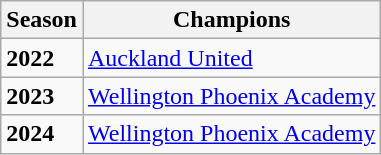<table class="wikitable">
<tr>
<th>Season</th>
<th>Champions</th>
</tr>
<tr>
<td><strong>2022</strong></td>
<td><a href='#'>Auckland United</a></td>
</tr>
<tr>
<td><strong>2023</strong></td>
<td><a href='#'>Wellington Phoenix Academy</a></td>
</tr>
<tr>
<td><strong>2024</strong></td>
<td><a href='#'>Wellington Phoenix Academy</a></td>
</tr>
</table>
